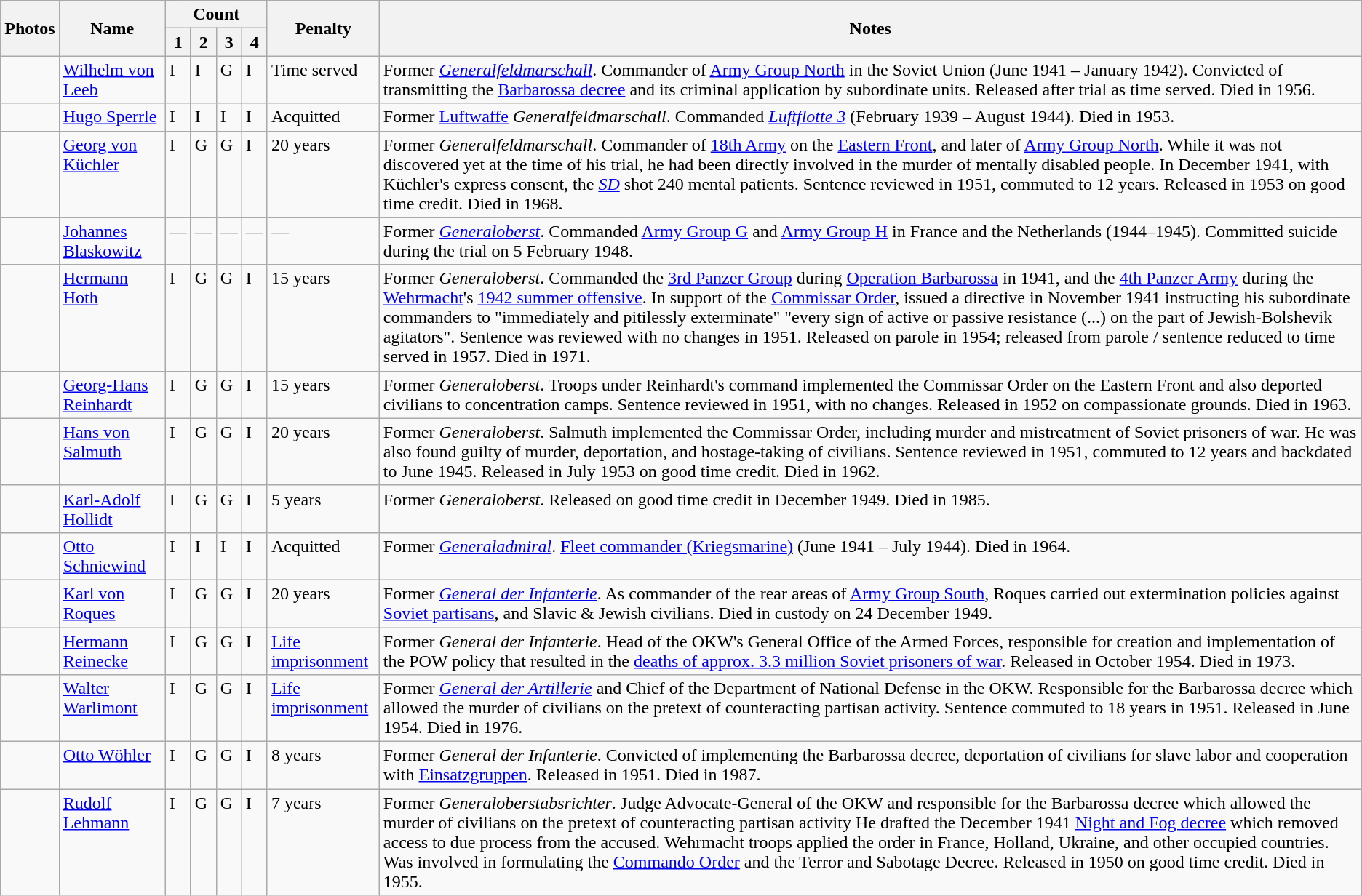<table class="wikitable sortable">
<tr>
<th rowspan=2 class="unsortable">Photos</th>
<th rowspan=2>Name</th>
<th colspan=4>Count</th>
<th rowspan=2>Penalty</th>
<th rowspan=2 class="unsortable">Notes</th>
</tr>
<tr>
<th>1</th>
<th>2</th>
<th>3</th>
<th>4</th>
</tr>
<tr valign="top">
<td></td>
<td data-sort-value="Leeb, Wilhelm von"><a href='#'>Wilhelm von Leeb</a></td>
<td>I</td>
<td>I</td>
<td>G</td>
<td>I</td>
<td>Time served</td>
<td>Former <em><a href='#'>Generalfeldmarschall</a></em>. Commander of <a href='#'>Army Group North</a> in the Soviet Union (June 1941 – January 1942). Convicted of transmitting the <a href='#'>Barbarossa decree</a> and its criminal application by subordinate units. Released after trial as time served. Died in 1956.</td>
</tr>
<tr valign="top">
<td></td>
<td data-sort-value="Sperrle, Hugo"><a href='#'>Hugo Sperrle</a></td>
<td>I</td>
<td>I</td>
<td>I</td>
<td>I</td>
<td>Acquitted</td>
<td>Former <a href='#'>Luftwaffe</a> <em>Generalfeldmarschall</em>. Commanded <em><a href='#'>Luftflotte 3</a></em> (February 1939 – August 1944). Died in 1953.</td>
</tr>
<tr valign="top">
<td></td>
<td data-sort-value="Küchler, Georg"><a href='#'>Georg von Küchler</a></td>
<td>I</td>
<td>G</td>
<td>G</td>
<td>I</td>
<td>20 years</td>
<td>Former <em>Generalfeldmarschall</em>. Commander of <a href='#'>18th Army</a> on the <a href='#'>Eastern Front</a>, and later of <a href='#'>Army Group North</a>. While it was not discovered yet at the time of his trial, he had been directly involved in the murder of mentally disabled people. In December 1941, with Küchler's express consent, the <em><a href='#'>SD</a></em> shot 240 mental patients. Sentence reviewed in 1951, commuted to 12 years. Released in 1953 on good time credit. Died in 1968.</td>
</tr>
<tr valign="top">
<td></td>
<td data-sort-value="Blaskowitz, Johannes"><a href='#'>Johannes Blaskowitz</a></td>
<td>—</td>
<td>—</td>
<td>—</td>
<td>—</td>
<td>—</td>
<td>Former <em><a href='#'>Generaloberst</a></em>. Commanded <a href='#'>Army Group G</a> and <a href='#'>Army Group H</a> in France and the Netherlands (1944–1945). Committed suicide during the trial on 5 February 1948.</td>
</tr>
<tr valign="top">
<td></td>
<td data-sort-value="Hoth, Hermann"><a href='#'>Hermann Hoth</a></td>
<td>I</td>
<td>G</td>
<td>G</td>
<td>I</td>
<td>15 years</td>
<td>Former <em>Generaloberst</em>. Commanded the <a href='#'>3rd Panzer Group</a> during <a href='#'>Operation Barbarossa</a> in 1941, and the <a href='#'>4th Panzer Army</a> during the <a href='#'>Wehrmacht</a>'s <a href='#'>1942 summer offensive</a>. In support of the <a href='#'>Commissar Order</a>, issued a directive in November 1941 instructing his subordinate commanders to "immediately and pitilessly exterminate" "every sign of active or passive resistance (...) on the part of Jewish-Bolshevik agitators". Sentence was reviewed with no changes in 1951. Released on parole in 1954; released from parole / sentence reduced to time served in 1957. Died in 1971.</td>
</tr>
<tr valign="top">
<td></td>
<td data-sort-value="Reinhardt, Georg-Hans"><a href='#'>Georg-Hans Reinhardt</a></td>
<td>I</td>
<td>G</td>
<td>G</td>
<td>I</td>
<td>15 years</td>
<td>Former <em>Generaloberst</em>. Troops under Reinhardt's command implemented the Commissar Order on the Eastern Front and also deported civilians to concentration camps. Sentence reviewed in 1951, with no changes. Released in 1952 on compassionate grounds. Died in 1963.</td>
</tr>
<tr valign="top">
<td></td>
<td data-sort-value="Salmuth, Hans"><a href='#'>Hans von Salmuth</a></td>
<td>I</td>
<td>G</td>
<td>G</td>
<td>I</td>
<td>20 years</td>
<td>Former <em>Generaloberst</em>.  Salmuth implemented the Commissar Order, including murder and mistreatment of Soviet prisoners of war. He was also found guilty of murder, deportation, and hostage-taking of civilians. Sentence reviewed in 1951, commuted to 12 years and backdated to June 1945. Released in July 1953 on good time credit. Died in 1962.</td>
</tr>
<tr valign="top">
<td></td>
<td data-sort-value="Hollidt, Karl-Adolf"><a href='#'>Karl-Adolf Hollidt</a></td>
<td>I</td>
<td>G</td>
<td>G</td>
<td>I</td>
<td>5 years</td>
<td>Former <em>Generaloberst</em>. Released on good time credit in December 1949. Died in 1985.</td>
</tr>
<tr valign="top">
<td></td>
<td data-sort-value="Schniewind, Otto"><a href='#'>Otto Schniewind</a></td>
<td>I</td>
<td>I</td>
<td>I</td>
<td>I</td>
<td>Acquitted</td>
<td>Former <a href='#'><em>Generaladmiral</em></a>. <a href='#'>Fleet commander (Kriegsmarine)</a> (June 1941 – July 1944). Died in 1964.</td>
</tr>
<tr valign="top">
<td></td>
<td data-sort-value="Roques, Karl"><a href='#'>Karl von Roques</a></td>
<td>I</td>
<td>G</td>
<td>G</td>
<td>I</td>
<td>20 years</td>
<td>Former <em><a href='#'>General der Infanterie</a></em>. As commander of the rear areas of <a href='#'>Army Group South</a>, Roques carried out extermination policies against <a href='#'>Soviet partisans</a>, and Slavic & Jewish civilians. Died in custody on 24 December 1949.</td>
</tr>
<tr valign="top">
<td></td>
<td data-sort-value="Reinecke, Hermann"><a href='#'>Hermann Reinecke</a></td>
<td>I</td>
<td>G</td>
<td>G</td>
<td>I</td>
<td><a href='#'>Life imprisonment</a></td>
<td>Former <em>General der Infanterie</em>. Head of the OKW's General Office of the Armed Forces, responsible for creation and implementation of the POW policy that resulted in the <a href='#'>deaths of approx. 3.3 million Soviet prisoners of war</a>. Released in October 1954. Died in 1973.</td>
</tr>
<tr valign="top">
<td></td>
<td data-sort-value="Warlimont, Walter"><a href='#'>Walter Warlimont</a></td>
<td>I</td>
<td>G</td>
<td>G</td>
<td>I</td>
<td><a href='#'>Life imprisonment</a></td>
<td>Former <em><a href='#'>General der Artillerie</a></em> and Chief of the Department of National Defense in the OKW. Responsible for the Barbarossa decree which allowed the murder of civilians on the pretext of counteracting partisan activity. Sentence commuted to 18 years in 1951. Released in June 1954. Died in 1976.</td>
</tr>
<tr valign="top">
<td></td>
<td data-sort-value="Wöhler, Otto"><a href='#'>Otto Wöhler</a></td>
<td>I</td>
<td>G</td>
<td>G</td>
<td>I</td>
<td>8 years</td>
<td>Former <em>General der Infanterie</em>. Convicted of implementing the Barbarossa decree, deportation of civilians for slave labor and cooperation with <a href='#'>Einsatzgruppen</a>. Released in 1951. Died in 1987.</td>
</tr>
<tr valign="top">
<td></td>
<td data-sort-value="Lehmann, Rudolf"><a href='#'>Rudolf Lehmann</a></td>
<td>I</td>
<td>G</td>
<td>G</td>
<td>I</td>
<td>7 years</td>
<td>Former <em>Generaloberstabsrichter</em>. Judge Advocate-General of the OKW and responsible for the Barbarossa decree which allowed the murder of civilians on the pretext of counteracting partisan activity He drafted the December 1941 <a href='#'>Night and Fog decree</a> which removed access to due process from the accused. Wehrmacht troops applied the order in France, Holland, Ukraine, and other occupied countries. Was involved in formulating the <a href='#'>Commando Order</a> and the Terror and Sabotage Decree. Released in 1950 on good time credit. Died in 1955.</td>
</tr>
</table>
